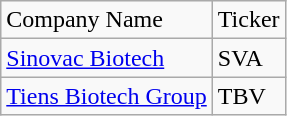<table class="wikitable sortable" border="1">
<tr>
<td>Company Name</td>
<td>Ticker</td>
</tr>
<tr>
<td><a href='#'>Sinovac Biotech</a></td>
<td>SVA</td>
</tr>
<tr>
<td><a href='#'>Tiens Biotech Group</a></td>
<td>TBV</td>
</tr>
</table>
